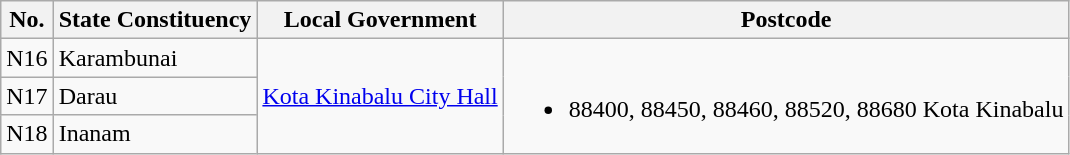<table class="wikitable">
<tr>
<th>No.</th>
<th>State Constituency</th>
<th>Local Government</th>
<th>Postcode</th>
</tr>
<tr>
<td>N16</td>
<td>Karambunai</td>
<td rowspan="3"><a href='#'>Kota Kinabalu City Hall</a></td>
<td rowspan="3"><br><ul><li>88400, 88450, 88460, 88520, 88680 Kota Kinabalu</li></ul></td>
</tr>
<tr>
<td>N17</td>
<td>Darau</td>
</tr>
<tr>
<td>N18</td>
<td>Inanam</td>
</tr>
</table>
